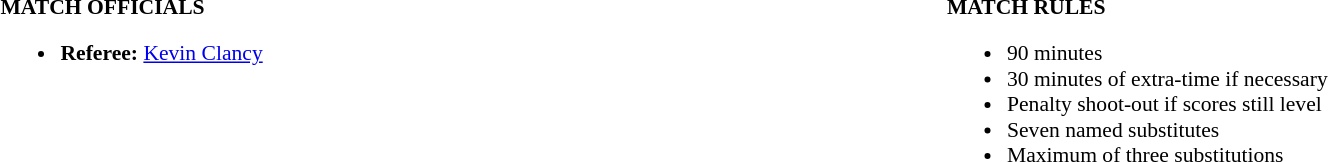<table style="width:100%; font-size:90%;">
<tr>
<td style="width:50%; vertical-align:top;"><br><strong>MATCH OFFICIALS</strong><ul><li><strong>Referee:</strong> <a href='#'>Kevin Clancy</a></li></ul></td>
<td style="width:50%; vertical-align:top;"><br><strong>MATCH RULES</strong><ul><li>90 minutes</li><li>30 minutes of extra-time if necessary</li><li>Penalty shoot-out if scores still level</li><li>Seven named substitutes</li><li>Maximum of three substitutions</li></ul></td>
</tr>
</table>
